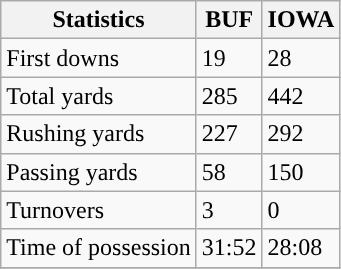<table class="wikitable">
<tr>
<th>Statistics</th>
<th>BUF</th>
<th>IOWA</th>
</tr>
<tr>
<td>First downs</td>
<td>19</td>
<td>28</td>
</tr>
<tr>
<td>Total yards</td>
<td>285</td>
<td>442</td>
</tr>
<tr>
<td>Rushing yards</td>
<td>227</td>
<td>292</td>
</tr>
<tr>
<td>Passing yards</td>
<td>58</td>
<td>150</td>
</tr>
<tr>
<td>Turnovers</td>
<td>3</td>
<td>0</td>
</tr>
<tr>
<td>Time of possession</td>
<td>31:52</td>
<td>28:08</td>
</tr>
<tr>
</tr>
</table>
